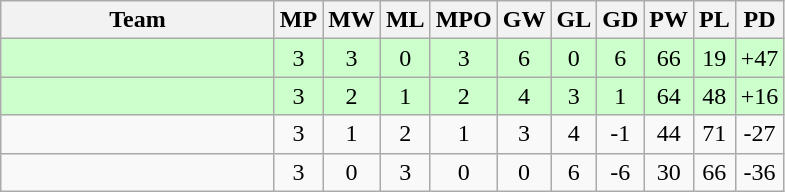<table class=wikitable style="text-align:center">
<tr>
<th width=175>Team</th>
<th width=20>MP</th>
<th width=20>MW</th>
<th width=20>ML</th>
<th width=20>MPO</th>
<th width=20>GW</th>
<th width=20>GL</th>
<th width=20>GD</th>
<th width=20>PW</th>
<th width=20>PL</th>
<th width=20>PD</th>
</tr>
<tr style="background:#cfc;">
<td align=left><strong><br></strong></td>
<td>3</td>
<td>3</td>
<td>0</td>
<td>3</td>
<td>6</td>
<td>0</td>
<td>6</td>
<td>66</td>
<td>19</td>
<td>+47</td>
</tr>
<tr style="background:#cfc;">
<td align=left><strong><br></strong></td>
<td>3</td>
<td>2</td>
<td>1</td>
<td>2</td>
<td>4</td>
<td>3</td>
<td>1</td>
<td>64</td>
<td>48</td>
<td>+16</td>
</tr>
<tr>
<td align=left><br></td>
<td>3</td>
<td>1</td>
<td>2</td>
<td>1</td>
<td>3</td>
<td>4</td>
<td>-1</td>
<td>44</td>
<td>71</td>
<td>-27</td>
</tr>
<tr>
<td align=left><br></td>
<td>3</td>
<td>0</td>
<td>3</td>
<td>0</td>
<td>0</td>
<td>6</td>
<td>-6</td>
<td>30</td>
<td>66</td>
<td>-36</td>
</tr>
</table>
